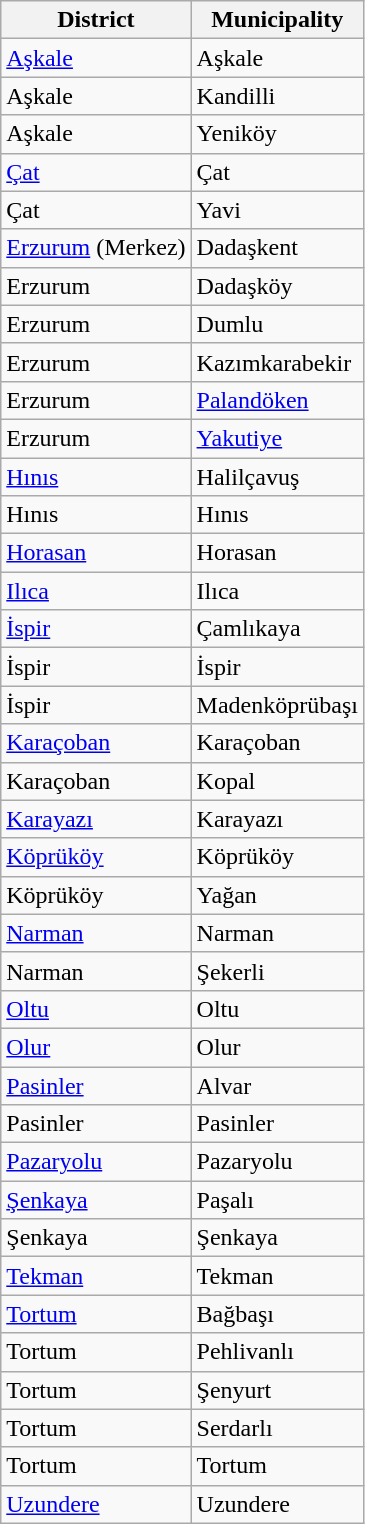<table class="sortable wikitable">
<tr>
<th>District</th>
<th>Municipality</th>
</tr>
<tr>
<td><a href='#'>Aşkale</a></td>
<td>Aşkale</td>
</tr>
<tr>
<td>Aşkale</td>
<td>Kandilli</td>
</tr>
<tr>
<td>Aşkale</td>
<td>Yeniköy</td>
</tr>
<tr>
<td><a href='#'>Çat</a></td>
<td>Çat</td>
</tr>
<tr>
<td>Çat</td>
<td>Yavi</td>
</tr>
<tr>
<td><a href='#'>Erzurum</a> (Merkez)</td>
<td>Dadaşkent</td>
</tr>
<tr>
<td>Erzurum</td>
<td>Dadaşköy</td>
</tr>
<tr>
<td>Erzurum</td>
<td>Dumlu</td>
</tr>
<tr>
<td>Erzurum</td>
<td>Kazımkarabekir</td>
</tr>
<tr>
<td>Erzurum</td>
<td><a href='#'>Palandöken</a></td>
</tr>
<tr>
<td>Erzurum</td>
<td><a href='#'>Yakutiye</a></td>
</tr>
<tr>
<td><a href='#'>Hınıs</a></td>
<td>Halilçavuş</td>
</tr>
<tr>
<td>Hınıs</td>
<td>Hınıs</td>
</tr>
<tr>
<td><a href='#'>Horasan</a></td>
<td>Horasan</td>
</tr>
<tr>
<td><a href='#'>Ilıca</a></td>
<td>Ilıca</td>
</tr>
<tr>
<td><a href='#'>İspir</a></td>
<td>Çamlıkaya</td>
</tr>
<tr>
<td>İspir</td>
<td>İspir</td>
</tr>
<tr>
<td>İspir</td>
<td>Madenköprübaşı</td>
</tr>
<tr>
<td><a href='#'>Karaçoban</a></td>
<td>Karaçoban</td>
</tr>
<tr>
<td>Karaçoban</td>
<td>Kopal</td>
</tr>
<tr>
<td><a href='#'>Karayazı</a></td>
<td>Karayazı</td>
</tr>
<tr>
<td><a href='#'>Köprüköy</a></td>
<td>Köprüköy</td>
</tr>
<tr>
<td>Köprüköy</td>
<td>Yağan</td>
</tr>
<tr>
<td><a href='#'>Narman</a></td>
<td>Narman</td>
</tr>
<tr>
<td>Narman</td>
<td>Şekerli</td>
</tr>
<tr>
<td><a href='#'>Oltu</a></td>
<td>Oltu</td>
</tr>
<tr>
<td><a href='#'>Olur</a></td>
<td>Olur</td>
</tr>
<tr>
<td><a href='#'>Pasinler</a></td>
<td>Alvar</td>
</tr>
<tr>
<td>Pasinler</td>
<td>Pasinler</td>
</tr>
<tr>
<td><a href='#'>Pazaryolu</a></td>
<td>Pazaryolu</td>
</tr>
<tr>
<td><a href='#'>Şenkaya</a></td>
<td>Paşalı</td>
</tr>
<tr>
<td>Şenkaya</td>
<td>Şenkaya</td>
</tr>
<tr>
<td><a href='#'>Tekman</a></td>
<td>Tekman</td>
</tr>
<tr>
<td><a href='#'>Tortum</a></td>
<td>Bağbaşı</td>
</tr>
<tr>
<td>Tortum</td>
<td>Pehlivanlı</td>
</tr>
<tr>
<td>Tortum</td>
<td>Şenyurt</td>
</tr>
<tr>
<td>Tortum</td>
<td>Serdarlı</td>
</tr>
<tr>
<td>Tortum</td>
<td>Tortum</td>
</tr>
<tr>
<td><a href='#'>Uzundere</a></td>
<td>Uzundere</td>
</tr>
</table>
